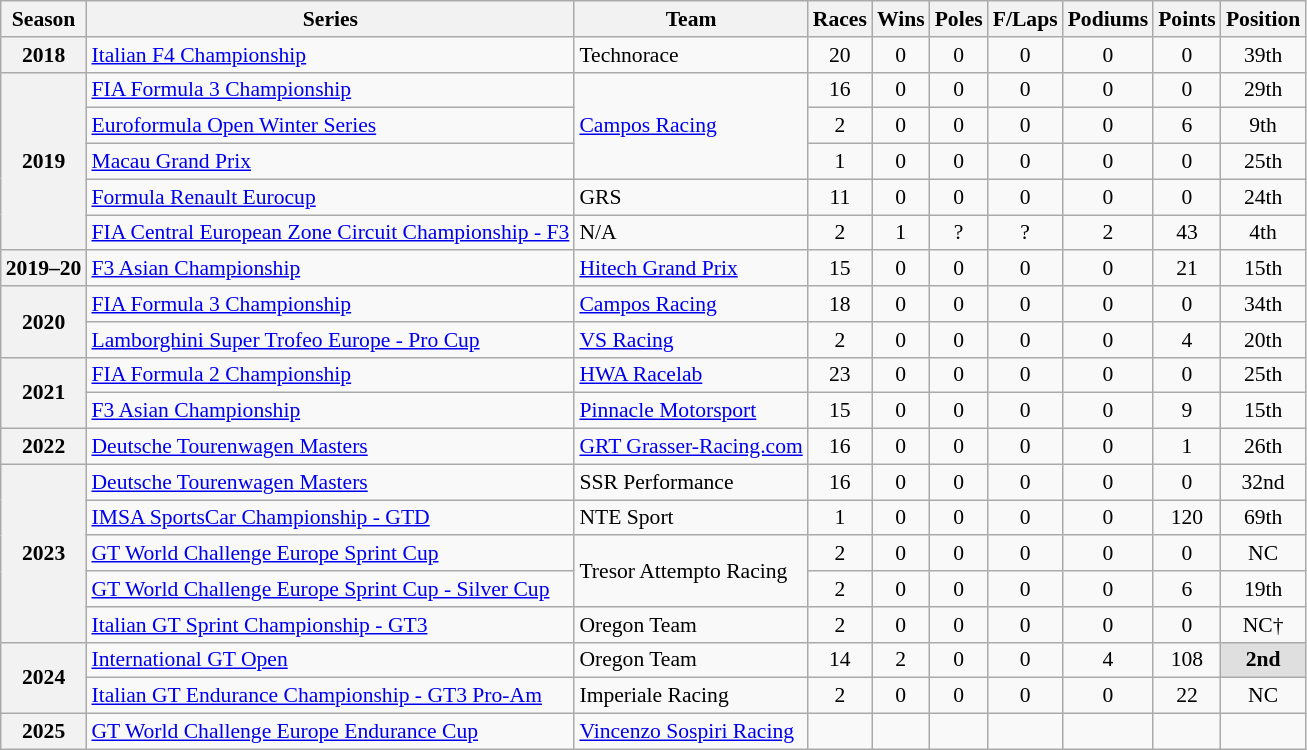<table class="wikitable" style="font-size: 90%; text-align:center">
<tr>
<th>Season</th>
<th>Series</th>
<th>Team</th>
<th>Races</th>
<th>Wins</th>
<th>Poles</th>
<th>F/Laps</th>
<th>Podiums</th>
<th>Points</th>
<th>Position</th>
</tr>
<tr>
<th>2018</th>
<td align=left><a href='#'>Italian F4 Championship</a></td>
<td align=left>Technorace</td>
<td>20</td>
<td>0</td>
<td>0</td>
<td>0</td>
<td>0</td>
<td>0</td>
<td>39th</td>
</tr>
<tr>
<th rowspan=5>2019</th>
<td align=left><a href='#'>FIA Formula 3 Championship</a></td>
<td align=left rowspan=3><a href='#'>Campos Racing</a></td>
<td>16</td>
<td>0</td>
<td>0</td>
<td>0</td>
<td>0</td>
<td>0</td>
<td>29th</td>
</tr>
<tr>
<td align=left><a href='#'>Euroformula Open Winter Series</a></td>
<td>2</td>
<td>0</td>
<td>0</td>
<td>0</td>
<td>0</td>
<td>6</td>
<td>9th</td>
</tr>
<tr>
<td align=left><a href='#'>Macau Grand Prix</a></td>
<td>1</td>
<td>0</td>
<td>0</td>
<td>0</td>
<td>0</td>
<td>0</td>
<td>25th</td>
</tr>
<tr>
<td align=left><a href='#'>Formula Renault Eurocup</a></td>
<td align=left>GRS</td>
<td>11</td>
<td>0</td>
<td>0</td>
<td>0</td>
<td>0</td>
<td>0</td>
<td>24th</td>
</tr>
<tr>
<td align=left><a href='#'>FIA Central European Zone Circuit Championship - F3</a></td>
<td align=left>N/A</td>
<td>2</td>
<td>1</td>
<td>?</td>
<td>?</td>
<td>2</td>
<td>43</td>
<td>4th</td>
</tr>
<tr>
<th>2019–20</th>
<td align=left><a href='#'>F3 Asian Championship</a></td>
<td align=left><a href='#'>Hitech Grand Prix</a></td>
<td>15</td>
<td>0</td>
<td>0</td>
<td>0</td>
<td>0</td>
<td>21</td>
<td>15th</td>
</tr>
<tr>
<th rowspan=2>2020</th>
<td align=left><a href='#'>FIA Formula 3 Championship</a></td>
<td align=left><a href='#'>Campos Racing</a></td>
<td>18</td>
<td>0</td>
<td>0</td>
<td>0</td>
<td>0</td>
<td>0</td>
<td>34th</td>
</tr>
<tr>
<td align=left><a href='#'>Lamborghini Super Trofeo Europe - Pro Cup</a></td>
<td align=left><a href='#'>VS Racing</a></td>
<td>2</td>
<td>0</td>
<td>0</td>
<td>0</td>
<td>0</td>
<td>4</td>
<td>20th</td>
</tr>
<tr>
<th rowspan=2>2021</th>
<td align=left><a href='#'>FIA Formula 2 Championship</a></td>
<td align=left><a href='#'>HWA Racelab</a></td>
<td>23</td>
<td>0</td>
<td>0</td>
<td>0</td>
<td>0</td>
<td>0</td>
<td>25th</td>
</tr>
<tr>
<td align=left><a href='#'>F3 Asian Championship</a></td>
<td align=left><a href='#'>Pinnacle Motorsport</a></td>
<td>15</td>
<td>0</td>
<td>0</td>
<td>0</td>
<td>0</td>
<td>9</td>
<td>15th</td>
</tr>
<tr>
<th>2022</th>
<td align=left><a href='#'>Deutsche Tourenwagen Masters</a></td>
<td align=left><a href='#'>GRT Grasser-Racing.com</a></td>
<td>16</td>
<td>0</td>
<td>0</td>
<td>0</td>
<td>0</td>
<td>1</td>
<td>26th</td>
</tr>
<tr>
<th rowspan="5">2023</th>
<td align=left><a href='#'>Deutsche Tourenwagen Masters</a></td>
<td align=left>SSR Performance</td>
<td>16</td>
<td>0</td>
<td>0</td>
<td>0</td>
<td>0</td>
<td>0</td>
<td>32nd</td>
</tr>
<tr>
<td align="left"><a href='#'>IMSA SportsCar Championship - GTD</a></td>
<td align="left">NTE Sport</td>
<td>1</td>
<td>0</td>
<td>0</td>
<td>0</td>
<td>0</td>
<td>120</td>
<td>69th</td>
</tr>
<tr>
<td align=left><a href='#'>GT World Challenge Europe Sprint Cup</a></td>
<td align=left rowspan=2>Tresor Attempto Racing</td>
<td>2</td>
<td>0</td>
<td>0</td>
<td>0</td>
<td>0</td>
<td>0</td>
<td>NC</td>
</tr>
<tr>
<td align=left><a href='#'>GT World Challenge Europe Sprint Cup - Silver Cup</a></td>
<td>2</td>
<td>0</td>
<td>0</td>
<td>0</td>
<td>0</td>
<td>6</td>
<td>19th</td>
</tr>
<tr>
<td align=left><a href='#'>Italian GT Sprint Championship - GT3</a></td>
<td align=left>Oregon Team</td>
<td>2</td>
<td>0</td>
<td>0</td>
<td>0</td>
<td>0</td>
<td>0</td>
<td>NC†</td>
</tr>
<tr>
<th rowspan="2">2024</th>
<td align=left><a href='#'>International GT Open</a></td>
<td align=left>Oregon Team</td>
<td>14</td>
<td>2</td>
<td>0</td>
<td>0</td>
<td>4</td>
<td>108</td>
<td style="background:#dfdfdf;"><strong>2nd</strong></td>
</tr>
<tr>
<td align=left><a href='#'>Italian GT Endurance Championship - GT3 Pro-Am</a></td>
<td align=left>Imperiale Racing</td>
<td>2</td>
<td>0</td>
<td>0</td>
<td>0</td>
<td>0</td>
<td>22</td>
<td>NC</td>
</tr>
<tr>
<th>2025</th>
<td align=left><a href='#'>GT World Challenge Europe Endurance Cup</a></td>
<td align=left><a href='#'>Vincenzo Sospiri Racing</a></td>
<td></td>
<td></td>
<td></td>
<td></td>
<td></td>
<td></td>
<td></td>
</tr>
</table>
